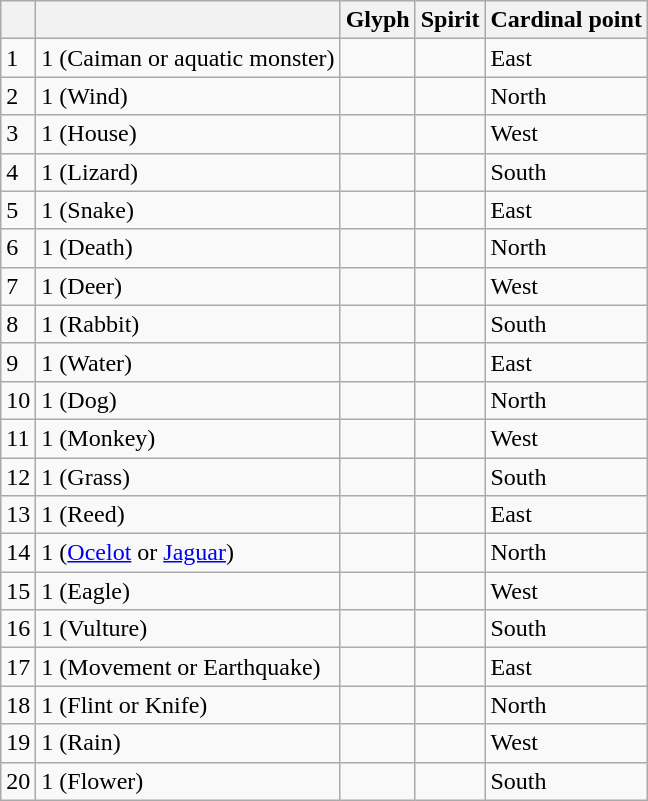<table class="wikitable">
<tr>
<th></th>
<th></th>
<th>Glyph</th>
<th>Spirit</th>
<th>Cardinal point</th>
</tr>
<tr>
<td>1</td>
<td>1  (Caiman or aquatic monster)</td>
<td></td>
<td></td>
<td>East</td>
</tr>
<tr>
<td>2</td>
<td>1  (Wind)</td>
<td></td>
<td></td>
<td>North</td>
</tr>
<tr>
<td>3</td>
<td>1  (House)</td>
<td></td>
<td></td>
<td>West</td>
</tr>
<tr>
<td>4</td>
<td>1  (Lizard)</td>
<td></td>
<td></td>
<td>South</td>
</tr>
<tr>
<td>5</td>
<td>1  (Snake)</td>
<td></td>
<td></td>
<td>East</td>
</tr>
<tr>
<td>6</td>
<td>1  (Death)</td>
<td></td>
<td></td>
<td>North</td>
</tr>
<tr>
<td>7</td>
<td>1  (Deer)</td>
<td></td>
<td></td>
<td>West</td>
</tr>
<tr>
<td>8</td>
<td>1  (Rabbit)</td>
<td></td>
<td></td>
<td>South</td>
</tr>
<tr>
<td>9</td>
<td>1  (Water)</td>
<td></td>
<td></td>
<td>East</td>
</tr>
<tr>
<td>10</td>
<td>1  (Dog)</td>
<td></td>
<td></td>
<td>North</td>
</tr>
<tr>
<td>11</td>
<td>1  (Monkey)</td>
<td></td>
<td></td>
<td>West</td>
</tr>
<tr>
<td>12</td>
<td>1  (Grass)</td>
<td></td>
<td></td>
<td>South</td>
</tr>
<tr>
<td>13</td>
<td>1  (Reed)</td>
<td></td>
<td></td>
<td>East</td>
</tr>
<tr>
<td>14</td>
<td>1  (<a href='#'>Ocelot</a> or <a href='#'>Jaguar</a>)</td>
<td></td>
<td></td>
<td>North</td>
</tr>
<tr>
<td>15</td>
<td>1  (Eagle)</td>
<td></td>
<td></td>
<td>West</td>
</tr>
<tr>
<td>16</td>
<td>1  (Vulture)</td>
<td></td>
<td></td>
<td>South</td>
</tr>
<tr>
<td>17</td>
<td>1  (Movement or Earthquake)</td>
<td></td>
<td></td>
<td>East</td>
</tr>
<tr>
<td>18</td>
<td>1  (Flint or Knife)</td>
<td></td>
<td></td>
<td>North</td>
</tr>
<tr>
<td>19</td>
<td>1  (Rain)</td>
<td></td>
<td></td>
<td>West</td>
</tr>
<tr>
<td>20</td>
<td>1  (Flower)</td>
<td></td>
<td></td>
<td>South</td>
</tr>
</table>
